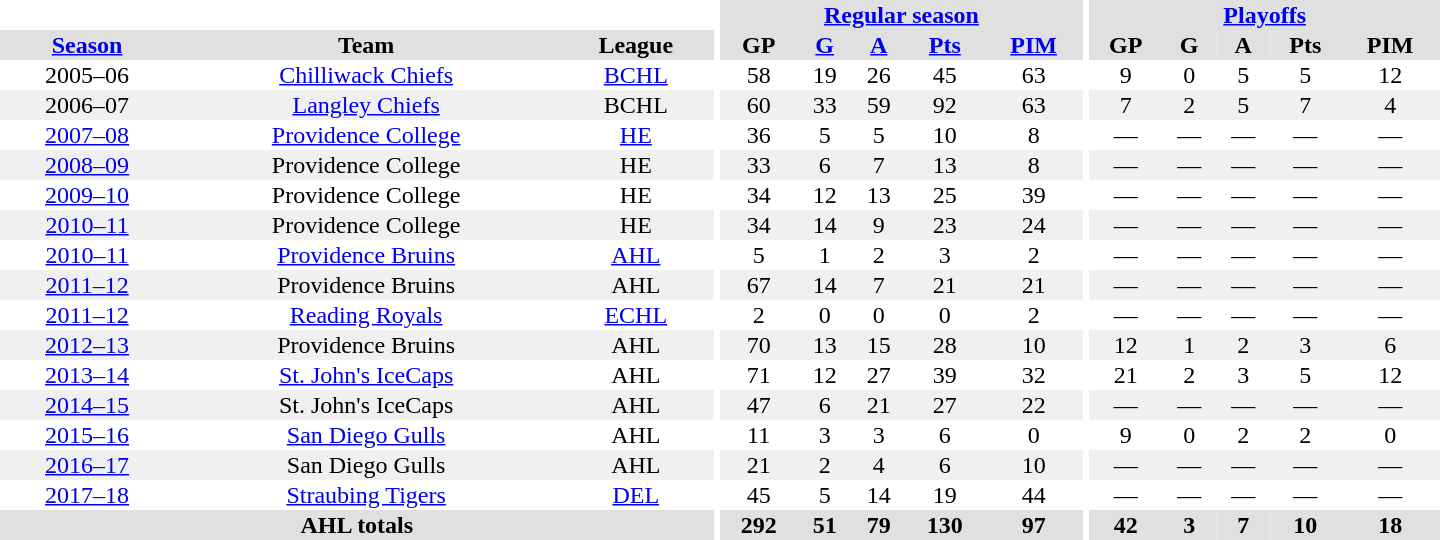<table border="0" cellpadding="1" cellspacing="0" style="text-align:center; width:60em">
<tr bgcolor="#e0e0e0">
<th colspan="3" bgcolor="#ffffff"></th>
<th rowspan="99" bgcolor="#ffffff"></th>
<th colspan="5"><a href='#'>Regular season</a></th>
<th rowspan="99" bgcolor="#ffffff"></th>
<th colspan="5"><a href='#'>Playoffs</a></th>
</tr>
<tr bgcolor="#e0e0e0">
<th><a href='#'>Season</a></th>
<th>Team</th>
<th>League</th>
<th>GP</th>
<th><a href='#'>G</a></th>
<th><a href='#'>A</a></th>
<th><a href='#'>Pts</a></th>
<th><a href='#'>PIM</a></th>
<th>GP</th>
<th>G</th>
<th>A</th>
<th>Pts</th>
<th>PIM</th>
</tr>
<tr ALIGN="center">
<td>2005–06</td>
<td><a href='#'>Chilliwack Chiefs</a></td>
<td><a href='#'>BCHL</a></td>
<td>58</td>
<td>19</td>
<td>26</td>
<td>45</td>
<td>63</td>
<td>9</td>
<td>0</td>
<td>5</td>
<td>5</td>
<td>12</td>
</tr>
<tr ALIGN="center" bgcolor="#f0f0f0">
<td>2006–07</td>
<td><a href='#'>Langley Chiefs</a></td>
<td>BCHL</td>
<td>60</td>
<td>33</td>
<td>59</td>
<td>92</td>
<td>63</td>
<td>7</td>
<td>2</td>
<td>5</td>
<td>7</td>
<td>4</td>
</tr>
<tr ALIGN="center">
<td><a href='#'>2007–08</a></td>
<td><a href='#'>Providence College</a></td>
<td><a href='#'>HE</a></td>
<td>36</td>
<td>5</td>
<td>5</td>
<td>10</td>
<td>8</td>
<td>—</td>
<td>—</td>
<td>—</td>
<td>—</td>
<td>—</td>
</tr>
<tr ALIGN="center" bgcolor="#f0f0f0">
<td><a href='#'>2008–09</a></td>
<td>Providence College</td>
<td>HE</td>
<td>33</td>
<td>6</td>
<td>7</td>
<td>13</td>
<td>8</td>
<td>—</td>
<td>—</td>
<td>—</td>
<td>—</td>
<td>—</td>
</tr>
<tr ALIGN="center">
<td><a href='#'>2009–10</a></td>
<td>Providence College</td>
<td>HE</td>
<td>34</td>
<td>12</td>
<td>13</td>
<td>25</td>
<td>39</td>
<td>—</td>
<td>—</td>
<td>—</td>
<td>—</td>
<td>—</td>
</tr>
<tr ALIGN="center" bgcolor="#f0f0f0">
<td><a href='#'>2010–11</a></td>
<td>Providence College</td>
<td>HE</td>
<td>34</td>
<td>14</td>
<td>9</td>
<td>23</td>
<td>24</td>
<td>—</td>
<td>—</td>
<td>—</td>
<td>—</td>
<td>—</td>
</tr>
<tr ALIGN="center">
<td><a href='#'>2010–11</a></td>
<td><a href='#'>Providence Bruins</a></td>
<td><a href='#'>AHL</a></td>
<td>5</td>
<td>1</td>
<td>2</td>
<td>3</td>
<td>2</td>
<td>—</td>
<td>—</td>
<td>—</td>
<td>—</td>
<td>—</td>
</tr>
<tr ALIGN="center" bgcolor="#f0f0f0">
<td><a href='#'>2011–12</a></td>
<td>Providence Bruins</td>
<td>AHL</td>
<td>67</td>
<td>14</td>
<td>7</td>
<td>21</td>
<td>21</td>
<td>—</td>
<td>—</td>
<td>—</td>
<td>—</td>
<td>—</td>
</tr>
<tr ALIGN="center">
<td><a href='#'>2011–12</a></td>
<td><a href='#'>Reading Royals</a></td>
<td><a href='#'>ECHL</a></td>
<td>2</td>
<td>0</td>
<td>0</td>
<td>0</td>
<td>2</td>
<td>—</td>
<td>—</td>
<td>—</td>
<td>—</td>
<td>—</td>
</tr>
<tr ALIGN="center" bgcolor="#f0f0f0">
<td><a href='#'>2012–13</a></td>
<td>Providence Bruins</td>
<td>AHL</td>
<td>70</td>
<td>13</td>
<td>15</td>
<td>28</td>
<td>10</td>
<td>12</td>
<td>1</td>
<td>2</td>
<td>3</td>
<td>6</td>
</tr>
<tr ALIGN="center">
<td><a href='#'>2013–14</a></td>
<td><a href='#'>St. John's IceCaps</a></td>
<td>AHL</td>
<td>71</td>
<td>12</td>
<td>27</td>
<td>39</td>
<td>32</td>
<td>21</td>
<td>2</td>
<td>3</td>
<td>5</td>
<td>12</td>
</tr>
<tr ALIGN="center" bgcolor="#f0f0f0">
<td><a href='#'>2014–15</a></td>
<td>St. John's IceCaps</td>
<td>AHL</td>
<td>47</td>
<td>6</td>
<td>21</td>
<td>27</td>
<td>22</td>
<td>—</td>
<td>—</td>
<td>—</td>
<td>—</td>
<td>—</td>
</tr>
<tr ALIGN="center">
<td><a href='#'>2015–16</a></td>
<td><a href='#'>San Diego Gulls</a></td>
<td>AHL</td>
<td>11</td>
<td>3</td>
<td>3</td>
<td>6</td>
<td>0</td>
<td>9</td>
<td>0</td>
<td>2</td>
<td>2</td>
<td>0</td>
</tr>
<tr ALIGN="center" bgcolor="#f0f0f0">
<td><a href='#'>2016–17</a></td>
<td>San Diego Gulls</td>
<td>AHL</td>
<td>21</td>
<td>2</td>
<td>4</td>
<td>6</td>
<td>10</td>
<td>—</td>
<td>—</td>
<td>—</td>
<td>—</td>
<td>—</td>
</tr>
<tr ALIGN="center">
<td><a href='#'>2017–18</a></td>
<td><a href='#'>Straubing Tigers</a></td>
<td><a href='#'>DEL</a></td>
<td>45</td>
<td>5</td>
<td>14</td>
<td>19</td>
<td>44</td>
<td>—</td>
<td>—</td>
<td>—</td>
<td>—</td>
<td>—<br></td>
</tr>
<tr bgcolor="#e0e0e0">
<th colspan="3">AHL totals</th>
<th>292</th>
<th>51</th>
<th>79</th>
<th>130</th>
<th>97</th>
<th>42</th>
<th>3</th>
<th>7</th>
<th>10</th>
<th>18</th>
</tr>
</table>
